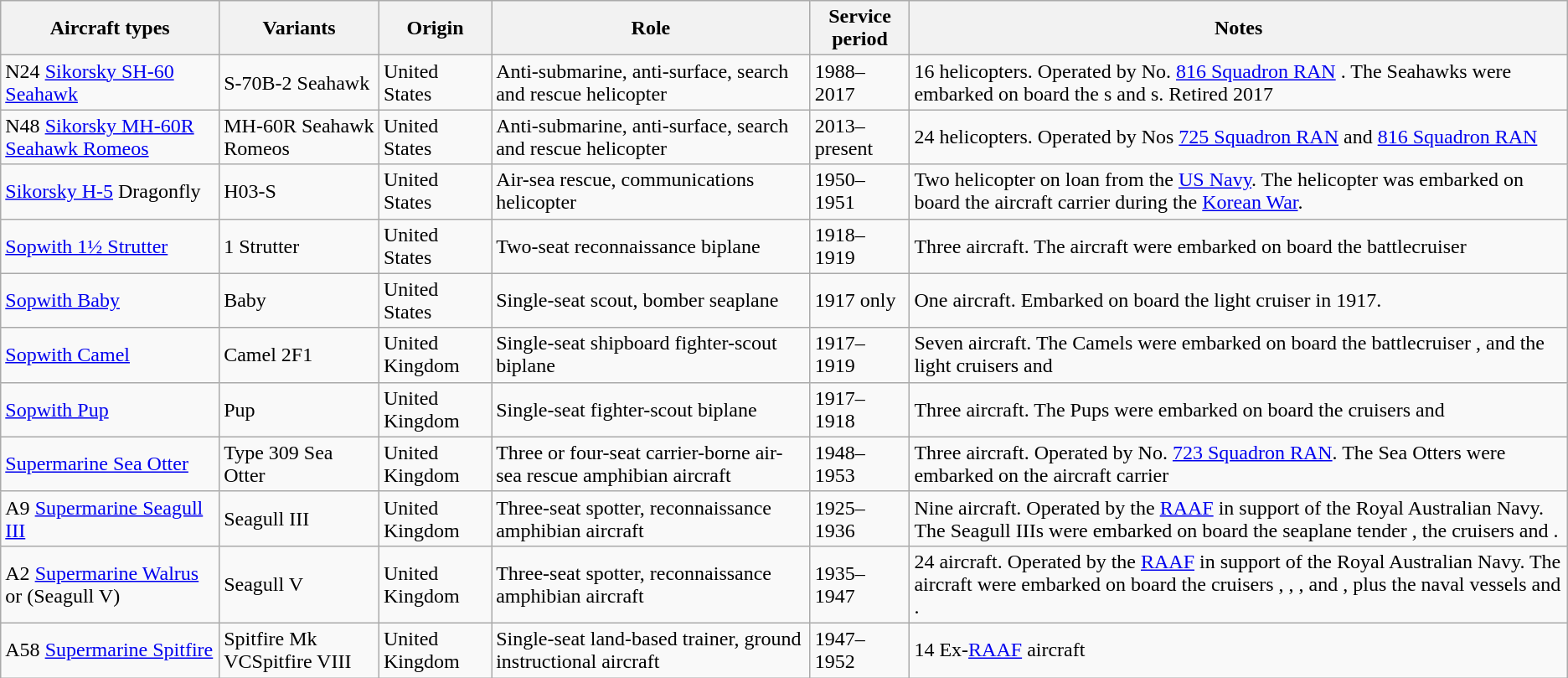<table class="wikitable">
<tr>
<th>Aircraft types</th>
<th>Variants</th>
<th>Origin</th>
<th>Role</th>
<th>Service period</th>
<th>Notes</th>
</tr>
<tr>
<td>N24 <a href='#'>Sikorsky SH-60 Seahawk</a></td>
<td>S-70B-2 Seahawk</td>
<td>United States</td>
<td>Anti-submarine, anti-surface, search and rescue helicopter</td>
<td>1988–2017</td>
<td>16 helicopters. Operated by No. <a href='#'>816 Squadron RAN</a> . The Seahawks were embarked on board the s and s. Retired 2017</td>
</tr>
<tr>
<td>N48 <a href='#'>Sikorsky MH-60R Seahawk Romeos</a></td>
<td>MH-60R Seahawk Romeos</td>
<td>United States</td>
<td>Anti-submarine, anti-surface, search and rescue helicopter</td>
<td>2013–present</td>
<td>24 helicopters. Operated by Nos <a href='#'>725 Squadron RAN</a> and <a href='#'>816 Squadron RAN</a></td>
</tr>
<tr>
<td><a href='#'>Sikorsky H-5</a> Dragonfly</td>
<td>H03-S</td>
<td>United States</td>
<td>Air-sea rescue, communications helicopter</td>
<td>1950–1951</td>
<td>Two helicopter on loan from the <a href='#'>US Navy</a>. The helicopter was embarked on board the aircraft carrier  during the <a href='#'>Korean War</a>.</td>
</tr>
<tr>
<td><a href='#'>Sopwith 1½ Strutter</a></td>
<td>1 Strutter</td>
<td>United States</td>
<td>Two-seat reconnaissance biplane</td>
<td>1918–1919</td>
<td>Three aircraft. The aircraft were embarked on board the battlecruiser </td>
</tr>
<tr>
<td><a href='#'>Sopwith Baby</a></td>
<td>Baby</td>
<td>United States</td>
<td>Single-seat scout, bomber seaplane</td>
<td>1917 only</td>
<td>One aircraft. Embarked on board the light cruiser  in 1917.</td>
</tr>
<tr>
<td><a href='#'>Sopwith Camel</a></td>
<td>Camel 2F1</td>
<td>United Kingdom</td>
<td>Single-seat shipboard fighter-scout biplane</td>
<td>1917–1919</td>
<td>Seven aircraft. The Camels were embarked on board the battlecruiser , and the light cruisers  and </td>
</tr>
<tr>
<td><a href='#'>Sopwith Pup</a></td>
<td>Pup</td>
<td>United Kingdom</td>
<td>Single-seat fighter-scout biplane</td>
<td>1917–1918</td>
<td>Three aircraft. The Pups were embarked on board the cruisers  and </td>
</tr>
<tr>
<td><a href='#'>Supermarine Sea Otter</a></td>
<td>Type 309 Sea Otter</td>
<td>United Kingdom</td>
<td>Three or four-seat carrier-borne air-sea rescue amphibian aircraft</td>
<td>1948–1953</td>
<td>Three aircraft. Operated by No. <a href='#'>723 Squadron RAN</a>. The Sea Otters were embarked on the aircraft carrier </td>
</tr>
<tr>
<td>A9 <a href='#'>Supermarine Seagull III</a></td>
<td>Seagull III</td>
<td>United Kingdom</td>
<td>Three-seat spotter, reconnaissance amphibian aircraft</td>
<td>1925–1936</td>
<td>Nine aircraft. Operated by the <a href='#'>RAAF</a> in support of the Royal Australian Navy. The Seagull IIIs were embarked on board the seaplane tender , the cruisers  and .</td>
</tr>
<tr>
<td>A2 <a href='#'>Supermarine Walrus</a> or (Seagull V)</td>
<td>Seagull V</td>
<td>United Kingdom</td>
<td>Three-seat spotter, reconnaissance amphibian aircraft</td>
<td>1935–1947</td>
<td>24 aircraft. Operated by the <a href='#'>RAAF</a> in support of the Royal Australian Navy. The aircraft were embarked on board the cruisers , , ,  and , plus the naval vessels  and .</td>
</tr>
<tr>
<td>A58 <a href='#'>Supermarine Spitfire</a></td>
<td>Spitfire Mk VCSpitfire VIII</td>
<td>United Kingdom</td>
<td>Single-seat land-based trainer, ground instructional aircraft</td>
<td>1947–1952</td>
<td>14 Ex-<a href='#'>RAAF</a> aircraft</td>
</tr>
</table>
